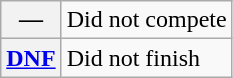<table class="wikitable">
<tr>
<th scope="row">—</th>
<td>Did not compete</td>
</tr>
<tr>
<th scope="row"><a href='#'>DNF</a></th>
<td>Did not finish</td>
</tr>
</table>
